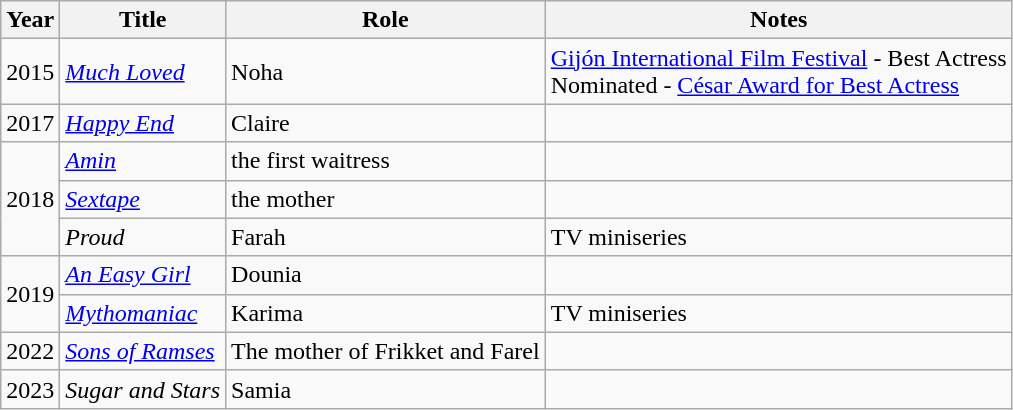<table class="wikitable sortable">
<tr>
<th>Year</th>
<th>Title</th>
<th>Role</th>
<th>Notes</th>
</tr>
<tr>
<td>2015</td>
<td><em><a href='#'>Much Loved</a></em></td>
<td>Noha</td>
<td><a href='#'>Gijón International Film Festival</a> - Best Actress<br>Nominated - <a href='#'>César Award for Best Actress</a></td>
</tr>
<tr>
<td rowspan=1>2017</td>
<td><em><a href='#'>Happy End</a></em></td>
<td>Claire</td>
<td></td>
</tr>
<tr>
<td rowspan=3>2018</td>
<td><em><a href='#'>Amin</a></em></td>
<td>the first waitress</td>
<td></td>
</tr>
<tr>
<td><em><a href='#'>Sextape</a></em></td>
<td>the mother</td>
<td></td>
</tr>
<tr>
<td><em>Proud</em></td>
<td>Farah</td>
<td>TV miniseries</td>
</tr>
<tr>
<td rowspan=2>2019</td>
<td><em><a href='#'>An Easy Girl</a></em></td>
<td>Dounia</td>
<td></td>
</tr>
<tr>
<td><em><a href='#'>Mythomaniac</a></em></td>
<td>Karima</td>
<td>TV miniseries</td>
</tr>
<tr>
<td>2022</td>
<td><em><a href='#'>Sons of Ramses</a></em></td>
<td>The mother of Frikket and Farel</td>
<td></td>
</tr>
<tr>
<td>2023</td>
<td><em>Sugar and Stars</em></td>
<td>Samia</td>
<td></td>
</tr>
</table>
